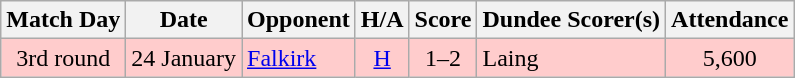<table class="wikitable" style="text-align:center">
<tr>
<th>Match Day</th>
<th>Date</th>
<th>Opponent</th>
<th>H/A</th>
<th>Score</th>
<th>Dundee Scorer(s)</th>
<th>Attendance</th>
</tr>
<tr bgcolor="#FFCCCC">
<td>3rd round</td>
<td align="left">24 January</td>
<td align="left"><a href='#'>Falkirk</a></td>
<td><a href='#'>H</a></td>
<td>1–2</td>
<td align="left">Laing</td>
<td>5,600</td>
</tr>
</table>
